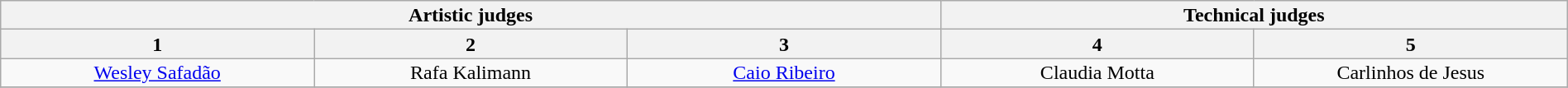<table class="wikitable" style="font-size:100%; line-height:16px; text-align:center" width="100%">
<tr TBA>
<th colspan=3>Artistic judges</th>
<th colspan=2>Technical judges</th>
</tr>
<tr>
<th width="20.0%">1</th>
<th width="20.0%">2</th>
<th width="20.0%">3</th>
<th width="20.0%">4</th>
<th width="20.0%">5</th>
</tr>
<tr>
<td><a href='#'>Wesley Safadão</a></td>
<td>Rafa Kalimann</td>
<td><a href='#'>Caio Ribeiro</a></td>
<td>Claudia Motta</td>
<td>Carlinhos de Jesus</td>
</tr>
<tr>
</tr>
</table>
